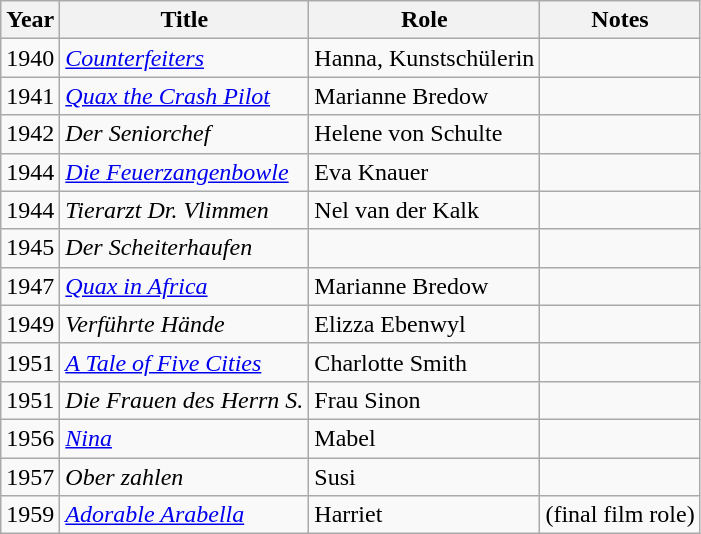<table class="wikitable sortable">
<tr>
<th>Year</th>
<th>Title</th>
<th>Role</th>
<th>Notes</th>
</tr>
<tr>
<td>1940</td>
<td><em><a href='#'>Counterfeiters</a></em></td>
<td>Hanna, Kunstschülerin</td>
<td></td>
</tr>
<tr>
<td>1941</td>
<td><em><a href='#'>Quax the Crash Pilot</a></em></td>
<td>Marianne Bredow</td>
<td></td>
</tr>
<tr>
<td>1942</td>
<td><em>Der Seniorchef</em></td>
<td>Helene von Schulte</td>
<td></td>
</tr>
<tr>
<td>1944</td>
<td><em><a href='#'>Die Feuerzangenbowle</a></em></td>
<td>Eva Knauer</td>
<td></td>
</tr>
<tr>
<td>1944</td>
<td><em>Tierarzt Dr. Vlimmen</em></td>
<td>Nel van der Kalk</td>
<td></td>
</tr>
<tr>
<td>1945</td>
<td><em>Der Scheiterhaufen</em></td>
<td></td>
<td></td>
</tr>
<tr>
<td>1947</td>
<td><em><a href='#'>Quax in Africa</a></em></td>
<td>Marianne Bredow</td>
<td></td>
</tr>
<tr>
<td>1949</td>
<td><em>Verführte Hände</em></td>
<td>Elizza Ebenwyl</td>
<td></td>
</tr>
<tr>
<td>1951</td>
<td><em><a href='#'>A Tale of Five Cities</a></em></td>
<td>Charlotte Smith</td>
<td></td>
</tr>
<tr>
<td>1951</td>
<td><em>Die Frauen des Herrn S.</em></td>
<td>Frau Sinon</td>
<td></td>
</tr>
<tr>
<td>1956</td>
<td><em><a href='#'>Nina</a></em></td>
<td>Mabel</td>
<td></td>
</tr>
<tr>
<td>1957</td>
<td><em>Ober zahlen</em></td>
<td>Susi</td>
<td></td>
</tr>
<tr>
<td>1959</td>
<td><em><a href='#'>Adorable Arabella</a></em></td>
<td>Harriet</td>
<td>(final film role)</td>
</tr>
</table>
